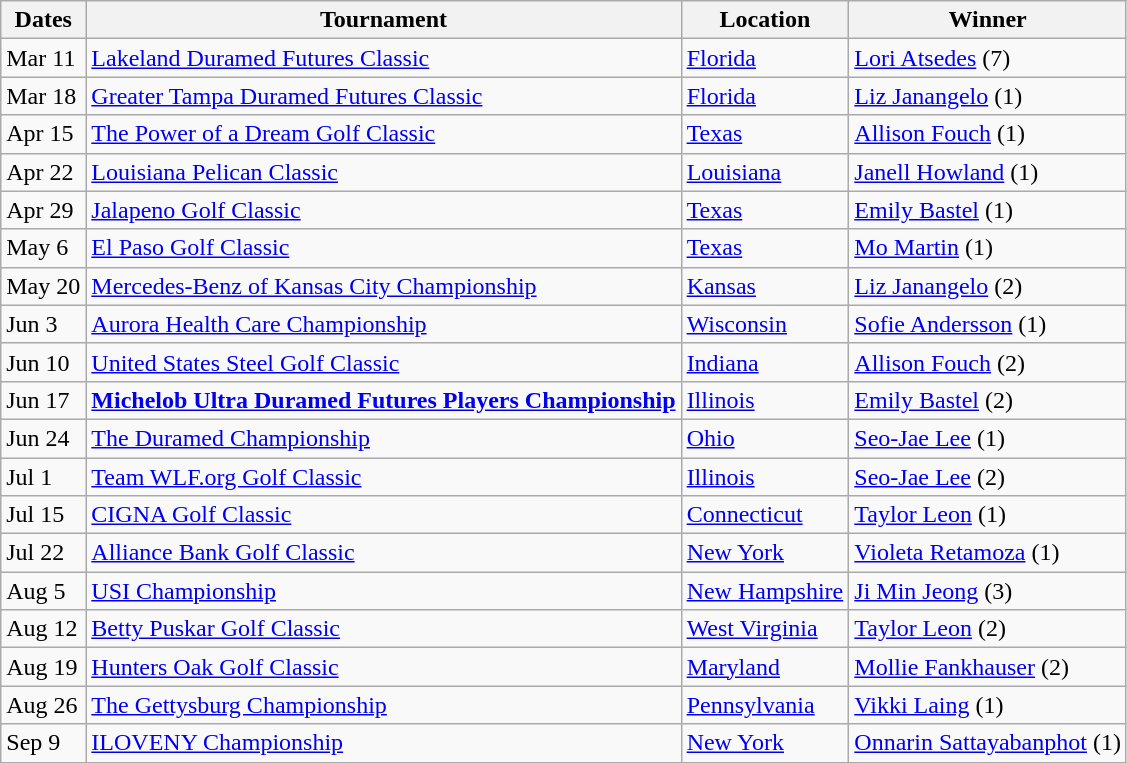<table class="wikitable sortable">
<tr>
<th>Dates</th>
<th>Tournament</th>
<th>Location</th>
<th>Winner</th>
</tr>
<tr>
<td>Mar 11</td>
<td><a href='#'>Lakeland Duramed Futures Classic</a></td>
<td><a href='#'>Florida</a></td>
<td> <a href='#'>Lori Atsedes</a> (7)</td>
</tr>
<tr>
<td>Mar 18</td>
<td><a href='#'>Greater Tampa Duramed Futures Classic</a></td>
<td><a href='#'>Florida</a></td>
<td> <a href='#'>Liz Janangelo</a> (1)</td>
</tr>
<tr>
<td>Apr 15</td>
<td><a href='#'>The Power of a Dream Golf Classic</a></td>
<td><a href='#'>Texas</a></td>
<td> <a href='#'>Allison Fouch</a> (1)</td>
</tr>
<tr>
<td>Apr 22</td>
<td><a href='#'>Louisiana Pelican Classic</a></td>
<td><a href='#'>Louisiana</a></td>
<td> <a href='#'>Janell Howland</a> (1)</td>
</tr>
<tr>
<td>Apr 29</td>
<td><a href='#'>Jalapeno Golf Classic</a></td>
<td><a href='#'>Texas</a></td>
<td> <a href='#'>Emily Bastel</a> (1)</td>
</tr>
<tr>
<td>May 6</td>
<td><a href='#'>El Paso Golf Classic</a></td>
<td><a href='#'>Texas</a></td>
<td> <a href='#'>Mo Martin</a> (1)</td>
</tr>
<tr>
<td>May 20</td>
<td><a href='#'>Mercedes-Benz of Kansas City Championship</a></td>
<td><a href='#'>Kansas</a></td>
<td> <a href='#'>Liz Janangelo</a> (2)</td>
</tr>
<tr>
<td>Jun 3</td>
<td><a href='#'>Aurora Health Care Championship</a></td>
<td><a href='#'>Wisconsin</a></td>
<td> <a href='#'>Sofie Andersson</a> (1)</td>
</tr>
<tr>
<td>Jun 10</td>
<td><a href='#'>United States Steel Golf Classic</a></td>
<td><a href='#'>Indiana</a></td>
<td> <a href='#'>Allison Fouch</a> (2)</td>
</tr>
<tr>
<td>Jun 17</td>
<td><strong><a href='#'>Michelob Ultra Duramed Futures Players Championship</a></strong></td>
<td><a href='#'>Illinois</a></td>
<td> <a href='#'>Emily Bastel</a> (2)</td>
</tr>
<tr>
<td>Jun 24</td>
<td><a href='#'>The Duramed Championship</a></td>
<td><a href='#'>Ohio</a></td>
<td> <a href='#'>Seo-Jae Lee</a> (1)</td>
</tr>
<tr>
<td>Jul 1</td>
<td><a href='#'>Team WLF.org Golf Classic</a></td>
<td><a href='#'>Illinois</a></td>
<td> <a href='#'>Seo-Jae Lee</a> (2)</td>
</tr>
<tr>
<td>Jul 15</td>
<td><a href='#'>CIGNA Golf Classic</a></td>
<td><a href='#'>Connecticut</a></td>
<td> <a href='#'>Taylor Leon</a> (1)</td>
</tr>
<tr>
<td>Jul 22</td>
<td><a href='#'>Alliance Bank Golf Classic</a></td>
<td><a href='#'>New York</a></td>
<td> <a href='#'>Violeta Retamoza</a> (1)</td>
</tr>
<tr>
<td>Aug 5</td>
<td><a href='#'>USI Championship</a></td>
<td><a href='#'>New Hampshire</a></td>
<td> <a href='#'>Ji Min Jeong</a> (3)</td>
</tr>
<tr>
<td>Aug 12</td>
<td><a href='#'>Betty Puskar Golf Classic</a></td>
<td><a href='#'>West Virginia</a></td>
<td> <a href='#'>Taylor Leon</a> (2)</td>
</tr>
<tr>
<td>Aug 19</td>
<td><a href='#'>Hunters Oak Golf Classic</a></td>
<td><a href='#'>Maryland</a></td>
<td> <a href='#'>Mollie Fankhauser</a> (2)</td>
</tr>
<tr>
<td>Aug 26</td>
<td><a href='#'>The Gettysburg Championship</a></td>
<td><a href='#'>Pennsylvania</a></td>
<td> <a href='#'>Vikki Laing</a> (1)</td>
</tr>
<tr>
<td>Sep 9</td>
<td><a href='#'>ILOVENY Championship</a></td>
<td><a href='#'>New York</a></td>
<td>   <a href='#'>Onnarin Sattayabanphot</a> (1)</td>
</tr>
</table>
